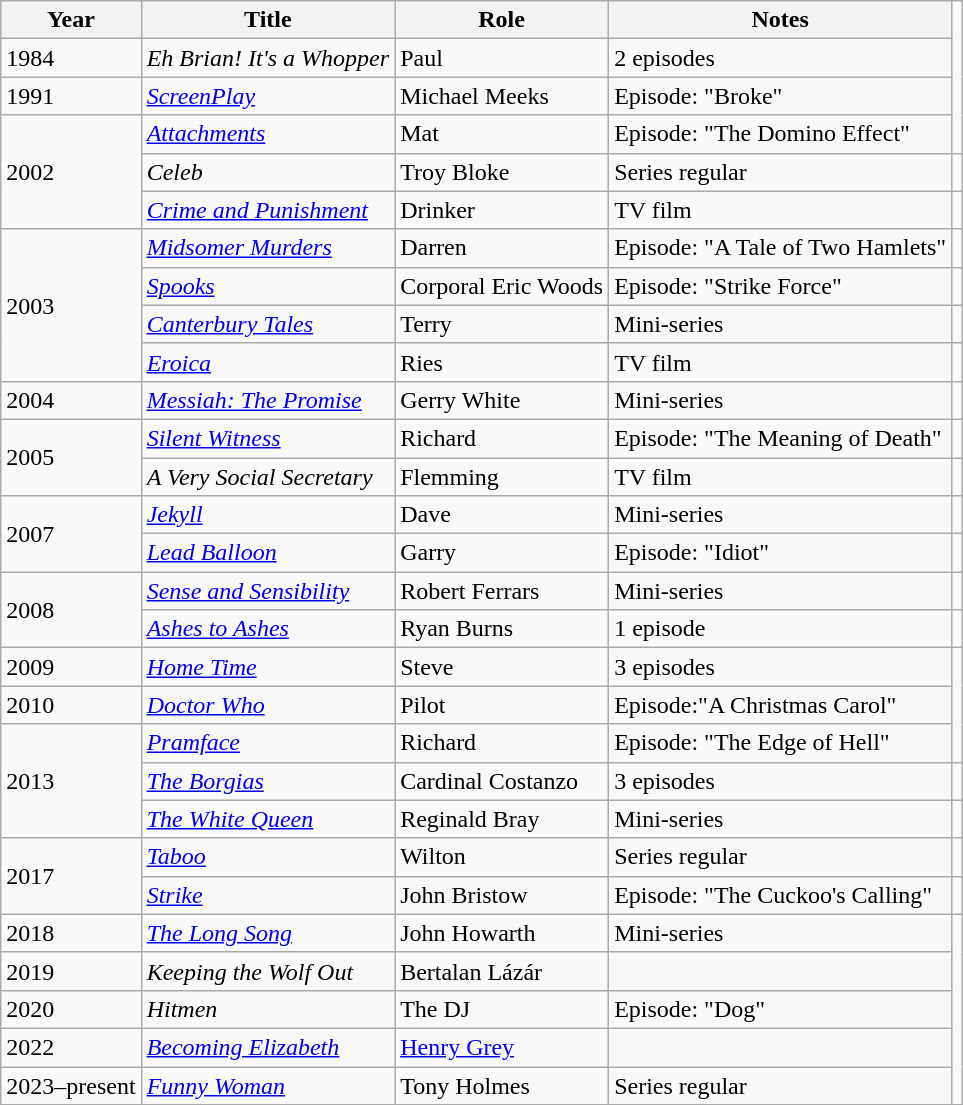<table class="wikitable">
<tr>
<th>Year</th>
<th>Title</th>
<th>Role</th>
<th>Notes</th>
</tr>
<tr>
<td>1984</td>
<td><em>Eh Brian! It's a Whopper</em></td>
<td>Paul</td>
<td>2 episodes</td>
</tr>
<tr>
<td>1991</td>
<td><em><a href='#'>ScreenPlay</a></em></td>
<td>Michael Meeks</td>
<td>Episode: "Broke"</td>
</tr>
<tr>
<td rowspan="3">2002</td>
<td><em><a href='#'>Attachments</a></em></td>
<td>Mat</td>
<td>Episode: "The Domino Effect"</td>
</tr>
<tr>
<td><em>Celeb</em></td>
<td>Troy Bloke</td>
<td>Series regular</td>
<td></td>
</tr>
<tr>
<td><em><a href='#'>Crime and Punishment</a></em></td>
<td>Drinker</td>
<td>TV film</td>
<td></td>
</tr>
<tr>
<td rowspan="4">2003</td>
<td><em><a href='#'>Midsomer Murders</a></em></td>
<td>Darren</td>
<td>Episode: "A Tale of Two Hamlets"</td>
</tr>
<tr>
<td><em><a href='#'>Spooks</a></em></td>
<td>Corporal Eric Woods</td>
<td>Episode: "Strike Force"</td>
<td></td>
</tr>
<tr>
<td><em><a href='#'>Canterbury Tales</a></em></td>
<td>Terry</td>
<td>Mini-series</td>
<td></td>
</tr>
<tr>
<td><em><a href='#'>Eroica</a></em></td>
<td>Ries</td>
<td>TV film</td>
<td></td>
</tr>
<tr>
<td>2004</td>
<td><em><a href='#'>Messiah: The Promise</a></em></td>
<td>Gerry White</td>
<td>Mini-series</td>
<td></td>
</tr>
<tr>
<td rowspan="2">2005</td>
<td><em><a href='#'>Silent Witness</a></em></td>
<td>Richard</td>
<td>Episode: "The Meaning of Death"</td>
</tr>
<tr>
<td><em>A Very Social Secretary</em></td>
<td>Flemming</td>
<td>TV film</td>
<td></td>
</tr>
<tr>
<td rowspan="2">2007</td>
<td><em><a href='#'>Jekyll</a></em></td>
<td>Dave</td>
<td>Mini-series</td>
</tr>
<tr>
<td><em><a href='#'>Lead Balloon</a></em></td>
<td>Garry</td>
<td>Episode: "Idiot"</td>
<td></td>
</tr>
<tr>
<td rowspan="2">2008</td>
<td><em><a href='#'>Sense and Sensibility</a></em></td>
<td>Robert Ferrars</td>
<td>Mini-series</td>
</tr>
<tr>
<td><em><a href='#'>Ashes to Ashes</a></em></td>
<td>Ryan Burns</td>
<td>1 episode</td>
<td></td>
</tr>
<tr>
<td>2009</td>
<td><em><a href='#'>Home Time</a></em></td>
<td>Steve</td>
<td>3 episodes</td>
</tr>
<tr>
<td>2010</td>
<td><em><a href='#'>Doctor Who</a></em></td>
<td>Pilot</td>
<td>Episode:"A Christmas Carol"</td>
</tr>
<tr>
<td rowspan="3">2013</td>
<td><em><a href='#'>Pramface</a></em></td>
<td>Richard</td>
<td>Episode: "The Edge of Hell"</td>
</tr>
<tr>
<td><em><a href='#'>The Borgias</a></em></td>
<td>Cardinal Costanzo</td>
<td>3 episodes</td>
<td></td>
</tr>
<tr>
<td><em><a href='#'>The White Queen</a></em></td>
<td>Reginald Bray</td>
<td>Mini-series</td>
<td></td>
</tr>
<tr>
<td rowspan="2">2017</td>
<td><em><a href='#'>Taboo</a></em></td>
<td>Wilton</td>
<td>Series regular</td>
</tr>
<tr>
<td><em><a href='#'>Strike</a></em></td>
<td>John Bristow</td>
<td>Episode: "The Cuckoo's Calling"</td>
<td></td>
</tr>
<tr>
<td>2018</td>
<td><em><a href='#'>The Long Song</a></em></td>
<td>John Howarth</td>
<td>Mini-series</td>
</tr>
<tr>
<td>2019</td>
<td><em>Keeping the Wolf Out</em></td>
<td>Bertalan Lázár</td>
<td></td>
</tr>
<tr>
<td>2020</td>
<td><em>Hitmen</em></td>
<td>The DJ</td>
<td>Episode: "Dog"</td>
</tr>
<tr>
<td>2022</td>
<td><em><a href='#'>Becoming Elizabeth</a></em></td>
<td><a href='#'>Henry Grey</a></td>
<td></td>
</tr>
<tr>
<td>2023–present</td>
<td><em><a href='#'>Funny Woman</a></em></td>
<td>Tony Holmes</td>
<td>Series regular</td>
</tr>
<tr>
</tr>
</table>
